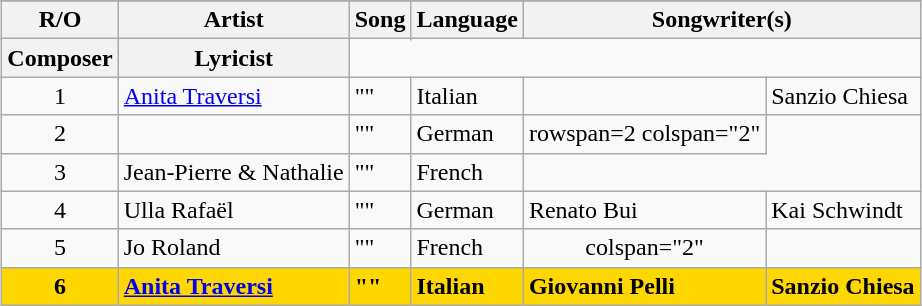<table class="sortable wikitable" style="margin: 1em auto 1em auto; text-align:center">
<tr>
</tr>
<tr>
<th ! rowspan="2">R/O</th>
<th rowspan="2">Artist</th>
<th rowspan="2">Song</th>
<th rowspan="2">Language</th>
<th colspan="2">Songwriter(s)</th>
</tr>
<tr>
</tr>
<tr>
<th>Composer</th>
<th>Lyricist</th>
</tr>
<tr>
<td>1</td>
<td align="left"><a href='#'>Anita Traversi</a></td>
<td align="left">""</td>
<td align="left">Italian</td>
<td align="left"></td>
<td align="left">Sanzio Chiesa</td>
</tr>
<tr>
<td>2</td>
<td align="left"></td>
<td align="left">""</td>
<td align="left">German</td>
<td>rowspan=2 colspan="2" </td>
</tr>
<tr>
<td>3</td>
<td align="left">Jean-Pierre & Nathalie</td>
<td align="left">""</td>
<td align="left">French</td>
</tr>
<tr>
<td>4</td>
<td align="left">Ulla Rafaël</td>
<td align="left">""</td>
<td align="left">German</td>
<td align="left">Renato Bui</td>
<td align="left">Kai Schwindt</td>
</tr>
<tr>
<td>5</td>
<td align="left">Jo Roland</td>
<td align="left">""</td>
<td align="left">French</td>
<td>colspan="2" </td>
</tr>
<tr style="font-weight:bold; background:gold;">
<td>6</td>
<td align="left"><a href='#'>Anita Traversi</a></td>
<td align="left">""</td>
<td align="left">Italian</td>
<td align="left">Giovanni Pelli</td>
<td align="left">Sanzio Chiesa</td>
</tr>
</table>
